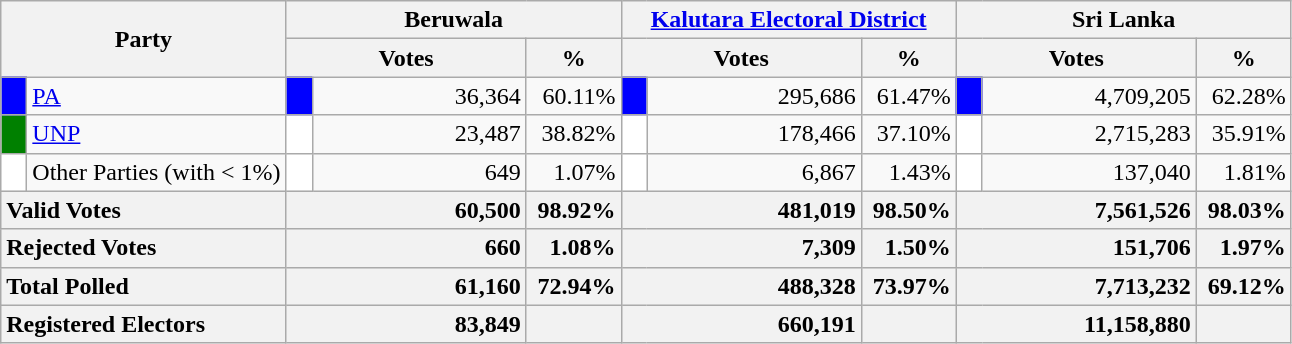<table class="wikitable">
<tr>
<th colspan="2" width="144px"rowspan="2">Party</th>
<th colspan="3" width="216px">Beruwala</th>
<th colspan="3" width="216px"><a href='#'>Kalutara Electoral District</a></th>
<th colspan="3" width="216px">Sri Lanka</th>
</tr>
<tr>
<th colspan="2" width="144px">Votes</th>
<th>%</th>
<th colspan="2" width="144px">Votes</th>
<th>%</th>
<th colspan="2" width="144px">Votes</th>
<th>%</th>
</tr>
<tr>
<td style="background-color:blue;" width="10px"></td>
<td style="text-align:left;"><a href='#'>PA</a></td>
<td style="background-color:blue;" width="10px"></td>
<td style="text-align:right;">36,364</td>
<td style="text-align:right;">60.11%</td>
<td style="background-color:blue;" width="10px"></td>
<td style="text-align:right;">295,686</td>
<td style="text-align:right;">61.47%</td>
<td style="background-color:blue;" width="10px"></td>
<td style="text-align:right;">4,709,205</td>
<td style="text-align:right;">62.28%</td>
</tr>
<tr>
<td style="background-color:green;" width="10px"></td>
<td style="text-align:left;"><a href='#'>UNP</a></td>
<td style="background-color:white;" width="10px"></td>
<td style="text-align:right;">23,487</td>
<td style="text-align:right;">38.82%</td>
<td style="background-color:white;" width="10px"></td>
<td style="text-align:right;">178,466</td>
<td style="text-align:right;">37.10%</td>
<td style="background-color:white;" width="10px"></td>
<td style="text-align:right;">2,715,283</td>
<td style="text-align:right;">35.91%</td>
</tr>
<tr>
<td style="background-color:white;" width="10px"></td>
<td style="text-align:left;">Other Parties (with < 1%)</td>
<td style="background-color:white;" width="10px"></td>
<td style="text-align:right;">649</td>
<td style="text-align:right;">1.07%</td>
<td style="background-color:white;" width="10px"></td>
<td style="text-align:right;">6,867</td>
<td style="text-align:right;">1.43%</td>
<td style="background-color:white;" width="10px"></td>
<td style="text-align:right;">137,040</td>
<td style="text-align:right;">1.81%</td>
</tr>
<tr>
<th colspan="2" width="144px"style="text-align:left;">Valid Votes</th>
<th style="text-align:right;"colspan="2" width="144px">60,500</th>
<th style="text-align:right;">98.92%</th>
<th style="text-align:right;"colspan="2" width="144px">481,019</th>
<th style="text-align:right;">98.50%</th>
<th style="text-align:right;"colspan="2" width="144px">7,561,526</th>
<th style="text-align:right;">98.03%</th>
</tr>
<tr>
<th colspan="2" width="144px"style="text-align:left;">Rejected Votes</th>
<th style="text-align:right;"colspan="2" width="144px">660</th>
<th style="text-align:right;">1.08%</th>
<th style="text-align:right;"colspan="2" width="144px">7,309</th>
<th style="text-align:right;">1.50%</th>
<th style="text-align:right;"colspan="2" width="144px">151,706</th>
<th style="text-align:right;">1.97%</th>
</tr>
<tr>
<th colspan="2" width="144px"style="text-align:left;">Total Polled</th>
<th style="text-align:right;"colspan="2" width="144px">61,160</th>
<th style="text-align:right;">72.94%</th>
<th style="text-align:right;"colspan="2" width="144px">488,328</th>
<th style="text-align:right;">73.97%</th>
<th style="text-align:right;"colspan="2" width="144px">7,713,232</th>
<th style="text-align:right;">69.12%</th>
</tr>
<tr>
<th colspan="2" width="144px"style="text-align:left;">Registered Electors</th>
<th style="text-align:right;"colspan="2" width="144px">83,849</th>
<th></th>
<th style="text-align:right;"colspan="2" width="144px">660,191</th>
<th></th>
<th style="text-align:right;"colspan="2" width="144px">11,158,880</th>
<th></th>
</tr>
</table>
